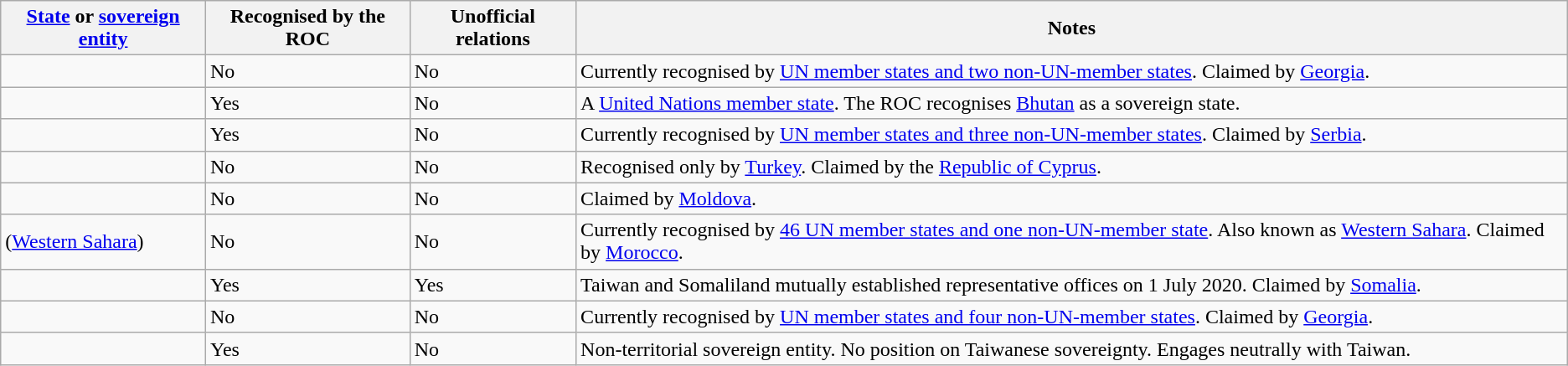<table class="wikitable sortable">
<tr>
<th scope="col"><a href='#'>State</a> or <a href='#'>sovereign entity</a></th>
<th scope="col">Recognised by the ROC</th>
<th scope="col">Unofficial relations</th>
<th scope="col">Notes</th>
</tr>
<tr>
<td scope="row"></td>
<td>No</td>
<td>No</td>
<td>Currently recognised by <a href='#'> UN member states and two non-UN-member states</a>. Claimed by <a href='#'>Georgia</a>.</td>
</tr>
<tr>
<td scope="row"></td>
<td>Yes</td>
<td>No</td>
<td>A <a href='#'>United Nations member state</a>. The ROC recognises <a href='#'>Bhutan</a> as a sovereign state.</td>
</tr>
<tr>
<td scope="row"></td>
<td>Yes</td>
<td>No</td>
<td>Currently recognised by <a href='#'> UN member states and three non-UN-member states</a>. Claimed by <a href='#'>Serbia</a>.</td>
</tr>
<tr>
<td scope="row"></td>
<td>No</td>
<td>No</td>
<td>Recognised only by <a href='#'>Turkey</a>. Claimed by the <a href='#'>Republic of Cyprus</a>.</td>
</tr>
<tr>
<td scope="row"></td>
<td>No</td>
<td>No</td>
<td>Claimed by <a href='#'>Moldova</a>.</td>
</tr>
<tr>
<td scope="row"> (<a href='#'>Western Sahara</a>)</td>
<td>No</td>
<td>No</td>
<td>Currently recognised by <a href='#'>46 UN member states and one non-UN-member state</a>. Also known as <a href='#'>Western Sahara</a>. Claimed by <a href='#'>Morocco</a>.</td>
</tr>
<tr>
<td scope="row"></td>
<td>Yes</td>
<td>Yes</td>
<td>Taiwan and Somaliland mutually established representative offices on 1 July 2020. Claimed by <a href='#'>Somalia</a>.</td>
</tr>
<tr>
<td scope="row"></td>
<td>No</td>
<td>No</td>
<td>Currently recognised by <a href='#'> UN member states and four non-UN-member states</a>. Claimed by <a href='#'>Georgia</a>.</td>
</tr>
<tr>
<td scope="row"></td>
<td>Yes</td>
<td>No</td>
<td>Non-territorial sovereign entity. No position on Taiwanese sovereignty. Engages neutrally with Taiwan.</td>
</tr>
</table>
